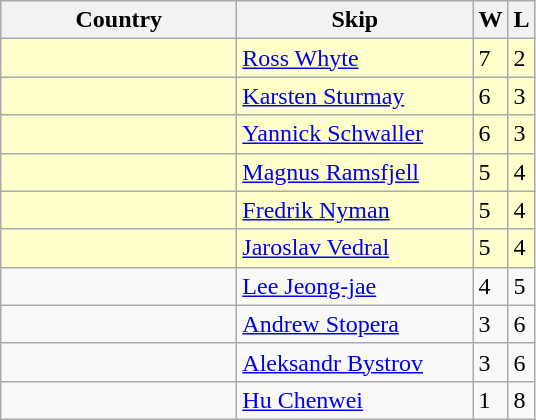<table class=wikitable>
<tr>
<th width=150>Country</th>
<th width=150>Skip</th>
<th>W</th>
<th>L</th>
</tr>
<tr bgcolor=#ffffcc>
<td></td>
<td><a href='#'>Ross Whyte</a></td>
<td>7</td>
<td>2</td>
</tr>
<tr bgcolor=#ffffcc>
<td></td>
<td><a href='#'>Karsten Sturmay</a></td>
<td>6</td>
<td>3</td>
</tr>
<tr bgcolor=#ffffcc>
<td></td>
<td><a href='#'>Yannick Schwaller</a></td>
<td>6</td>
<td>3</td>
</tr>
<tr bgcolor=#ffffcc>
<td></td>
<td><a href='#'>Magnus Ramsfjell</a></td>
<td>5</td>
<td>4</td>
</tr>
<tr bgcolor=#ffffcc>
<td></td>
<td><a href='#'>Fredrik Nyman</a></td>
<td>5</td>
<td>4</td>
</tr>
<tr bgcolor=#ffffcc>
<td></td>
<td><a href='#'>Jaroslav Vedral</a></td>
<td>5</td>
<td>4</td>
</tr>
<tr>
<td></td>
<td><a href='#'>Lee Jeong-jae</a></td>
<td>4</td>
<td>5</td>
</tr>
<tr>
<td></td>
<td><a href='#'>Andrew Stopera</a></td>
<td>3</td>
<td>6</td>
</tr>
<tr>
<td></td>
<td><a href='#'>Aleksandr Bystrov</a></td>
<td>3</td>
<td>6</td>
</tr>
<tr>
<td></td>
<td><a href='#'>Hu Chenwei</a></td>
<td>1</td>
<td>8</td>
</tr>
</table>
